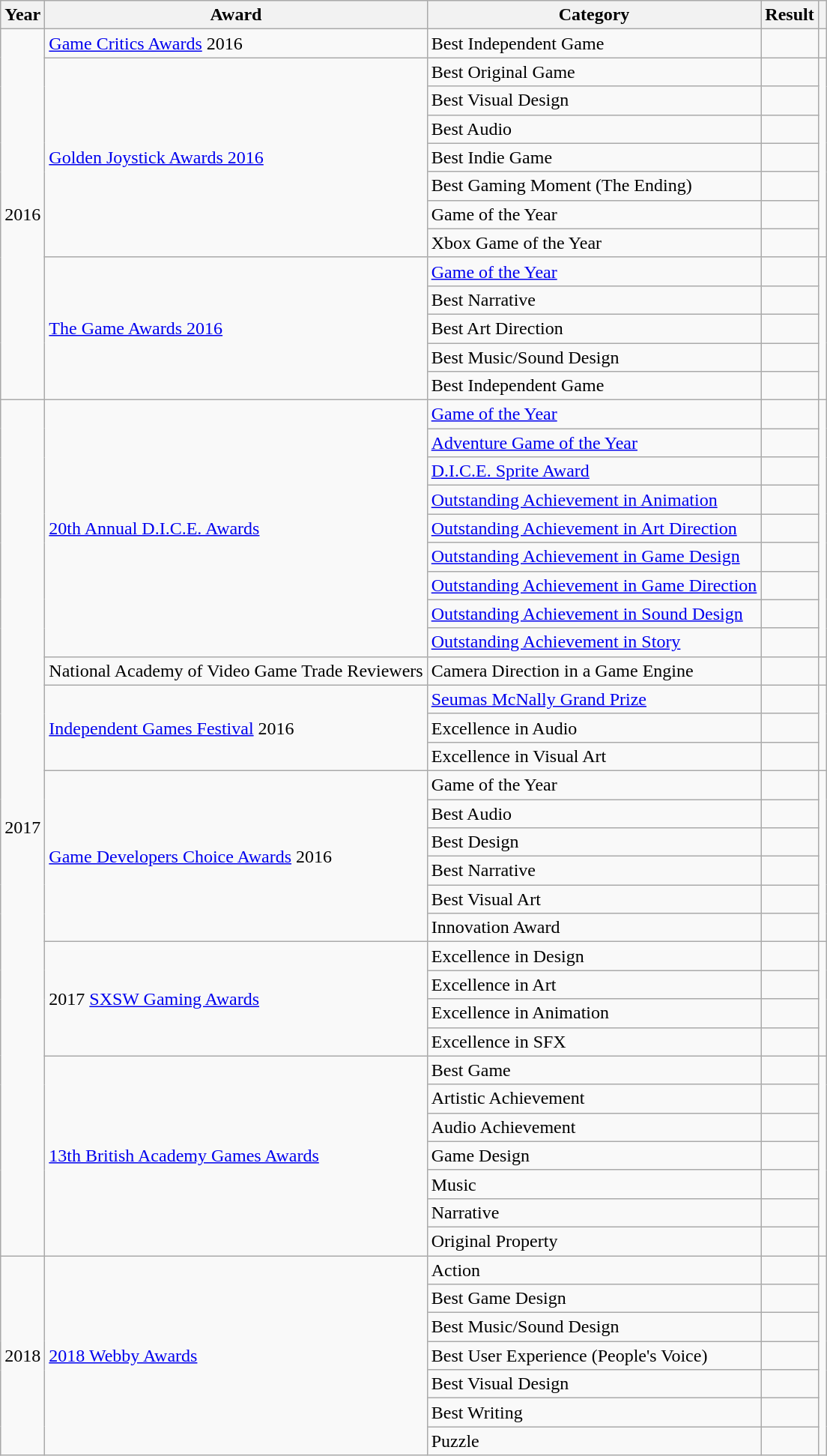<table class="wikitable sortable">
<tr>
<th>Year</th>
<th>Award</th>
<th>Category</th>
<th>Result</th>
<th></th>
</tr>
<tr>
<td rowspan="13" style="text-align:center;">2016</td>
<td><a href='#'>Game Critics Awards</a> 2016</td>
<td>Best Independent Game</td>
<td></td>
<td></td>
</tr>
<tr>
<td rowspan="7"><a href='#'>Golden Joystick Awards 2016</a></td>
<td>Best Original Game</td>
<td></td>
<td rowspan="7"></td>
</tr>
<tr>
<td>Best Visual Design</td>
<td></td>
</tr>
<tr>
<td>Best Audio</td>
<td></td>
</tr>
<tr>
<td>Best Indie Game</td>
<td></td>
</tr>
<tr>
<td>Best Gaming Moment (The Ending)</td>
<td></td>
</tr>
<tr>
<td>Game of the Year</td>
<td></td>
</tr>
<tr>
<td>Xbox Game of the Year</td>
<td></td>
</tr>
<tr>
<td rowspan="5"><a href='#'>The Game Awards 2016</a></td>
<td><a href='#'>Game of the Year</a></td>
<td></td>
<td rowspan="5"></td>
</tr>
<tr>
<td>Best Narrative</td>
<td></td>
</tr>
<tr>
<td>Best Art Direction</td>
<td></td>
</tr>
<tr>
<td>Best Music/Sound Design</td>
<td></td>
</tr>
<tr>
<td>Best Independent Game</td>
<td></td>
</tr>
<tr>
<td rowspan="30" style="text-align:center;">2017</td>
<td rowspan="9"><a href='#'>20th Annual D.I.C.E. Awards</a></td>
<td><a href='#'>Game of the Year</a></td>
<td></td>
<td rowspan=9"></td>
</tr>
<tr>
<td><a href='#'>Adventure Game of the Year</a></td>
<td></td>
</tr>
<tr>
<td><a href='#'>D.I.C.E. Sprite Award</a></td>
<td></td>
</tr>
<tr>
<td><a href='#'>Outstanding Achievement in Animation</a></td>
<td></td>
</tr>
<tr>
<td><a href='#'>Outstanding Achievement in Art Direction</a></td>
<td></td>
</tr>
<tr>
<td><a href='#'>Outstanding Achievement in Game Design</a></td>
<td></td>
</tr>
<tr>
<td><a href='#'>Outstanding Achievement in Game Direction</a></td>
<td></td>
</tr>
<tr>
<td><a href='#'>Outstanding Achievement in Sound Design</a></td>
<td></td>
</tr>
<tr>
<td><a href='#'>Outstanding Achievement in Story</a></td>
<td></td>
</tr>
<tr>
<td>National Academy of Video Game Trade Reviewers</td>
<td>Camera Direction in a Game Engine</td>
<td></td>
<td></td>
</tr>
<tr>
<td rowspan="3"><a href='#'>Independent Games Festival</a> 2016</td>
<td><a href='#'>Seumas McNally Grand Prize</a></td>
<td></td>
<td rowspan="3"></td>
</tr>
<tr>
<td>Excellence in Audio</td>
<td></td>
</tr>
<tr>
<td>Excellence in Visual Art</td>
<td></td>
</tr>
<tr>
<td rowspan="6"><a href='#'>Game Developers Choice Awards</a> 2016</td>
<td>Game of the Year</td>
<td></td>
<td rowspan="6"></td>
</tr>
<tr>
<td>Best Audio</td>
<td></td>
</tr>
<tr>
<td>Best Design</td>
<td></td>
</tr>
<tr>
<td>Best Narrative</td>
<td></td>
</tr>
<tr>
<td>Best Visual Art</td>
<td></td>
</tr>
<tr>
<td>Innovation Award</td>
<td></td>
</tr>
<tr>
<td rowspan="4">2017 <a href='#'>SXSW Gaming Awards</a></td>
<td>Excellence in Design</td>
<td></td>
<td rowspan="4"></td>
</tr>
<tr>
<td>Excellence in Art</td>
<td></td>
</tr>
<tr>
<td>Excellence in Animation</td>
<td></td>
</tr>
<tr>
<td>Excellence in SFX</td>
<td></td>
</tr>
<tr>
<td rowspan="7"><a href='#'>13th British Academy Games Awards</a></td>
<td>Best Game</td>
<td></td>
<td rowspan="7"></td>
</tr>
<tr>
<td>Artistic Achievement</td>
<td></td>
</tr>
<tr>
<td>Audio Achievement</td>
<td></td>
</tr>
<tr>
<td>Game Design</td>
<td></td>
</tr>
<tr>
<td>Music</td>
<td></td>
</tr>
<tr>
<td>Narrative</td>
<td></td>
</tr>
<tr>
<td>Original Property</td>
<td></td>
</tr>
<tr>
<td rowspan="7" style="text-align:center;">2018</td>
<td rowspan="7"><a href='#'>2018 Webby Awards</a></td>
<td>Action</td>
<td></td>
<td rowspan="7"></td>
</tr>
<tr>
<td>Best Game Design</td>
<td></td>
</tr>
<tr>
<td>Best Music/Sound Design</td>
<td></td>
</tr>
<tr>
<td>Best User Experience (People's Voice)</td>
<td></td>
</tr>
<tr>
<td>Best Visual Design</td>
<td></td>
</tr>
<tr>
<td>Best Writing</td>
<td></td>
</tr>
<tr>
<td>Puzzle</td>
<td></td>
</tr>
</table>
